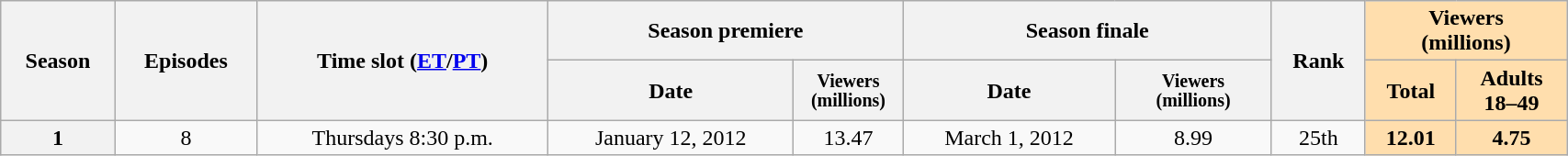<table class="wikitable plainrowheaders" style="text-align:center; width:90%;">
<tr>
<th rowspan="2">Season</th>
<th rowspan="2">Episodes</th>
<th rowspan="2">Time slot (<a href='#'>ET</a>/<a href='#'>PT</a>)</th>
<th colspan="2">Season premiere</th>
<th colspan="2">Season finale</th>
<th rowspan="2">Rank</th>
<th style="background:#ffdead;" colspan="2">Viewers<br>(millions)</th>
</tr>
<tr>
<th>Date</th>
<th span style="width:7%; font-size:smaller; line-height:100%;">Viewers<br>(millions)</th>
<th>Date</th>
<th span style="width:10%; font-size:smaller; line-height:100%;">Viewers<br>(millions)</th>
<th style="background:#ffdead;">Total</th>
<th style="background:#ffdead;">Adults<br>18–49</th>
</tr>
<tr>
<th><strong>1</strong></th>
<td>8</td>
<td>Thursdays 8:30 p.m.</td>
<td>January 12, 2012</td>
<td>13.47</td>
<td>March 1, 2012</td>
<td>8.99</td>
<td>25th</td>
<th style="background:#ffdead;">12.01</th>
<th style="background:#ffdead;">4.75</th>
</tr>
</table>
